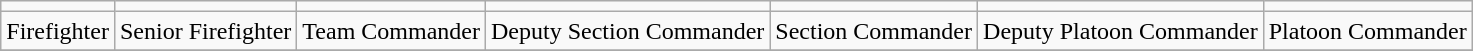<table class="wikitable toptextcells" style="text-align:center;">
<tr>
<td></td>
<td></td>
<td></td>
<td></td>
<td></td>
<td></td>
<td></td>
</tr>
<tr>
<td>Firefighter</td>
<td>Senior Firefighter</td>
<td>Team Commander</td>
<td>Deputy Section Commander</td>
<td>Section Commander</td>
<td>Deputy Platoon Commander</td>
<td>Platoon Commander</td>
</tr>
<tr>
</tr>
</table>
